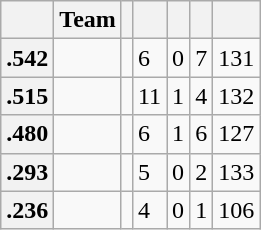<table class="wikitable sortable">
<tr>
<th></th>
<th class="unsortable">Team</th>
<th></th>
<th></th>
<th></th>
<th></th>
<th></th>
</tr>
<tr>
<th>.542</th>
<td></td>
<td></td>
<td>6</td>
<td>0</td>
<td>7</td>
<td>131</td>
</tr>
<tr>
<th>.515</th>
<td></td>
<td></td>
<td>11</td>
<td>1</td>
<td>4</td>
<td>132</td>
</tr>
<tr>
<th>.480</th>
<td></td>
<td></td>
<td>6</td>
<td>1</td>
<td>6</td>
<td>127</td>
</tr>
<tr>
<th>.293</th>
<td></td>
<td></td>
<td>5</td>
<td>0</td>
<td>2</td>
<td>133</td>
</tr>
<tr>
<th>.236</th>
<td></td>
<td></td>
<td>4</td>
<td>0</td>
<td>1</td>
<td>106</td>
</tr>
</table>
